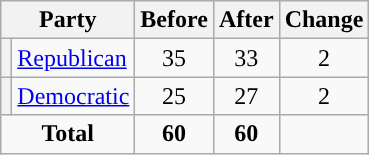<table class="wikitable" style="text-align:center;">
<tr>
<th colspan="2">Party</th>
<th>Before</th>
<th>After</th>
<th>Change</th>
</tr>
<tr>
<th style="background-color:"></th>
<td style="text-align:left;"><a href='#'>Republican</a></td>
<td>35</td>
<td>33</td>
<td> 2</td>
</tr>
<tr>
<th style="background-color:"></th>
<td style="text-align:left;"><a href='#'>Democratic</a></td>
<td>25</td>
<td>27</td>
<td> 2</td>
</tr>
<tr>
<td colspan="2"><strong>Total</strong></td>
<td><strong>60</strong></td>
<td><strong>60</strong></td>
<td></td>
</tr>
</table>
